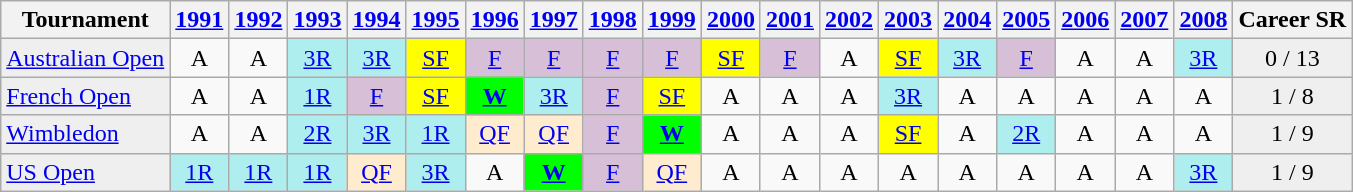<table class="wikitable">
<tr>
<th>Tournament</th>
<th><a href='#'>1991</a></th>
<th><a href='#'>1992</a></th>
<th><a href='#'>1993</a></th>
<th><a href='#'>1994</a></th>
<th><a href='#'>1995</a></th>
<th><a href='#'>1996</a></th>
<th><a href='#'>1997</a></th>
<th><a href='#'>1998</a></th>
<th><a href='#'>1999</a></th>
<th><a href='#'>2000</a></th>
<th><a href='#'>2001</a></th>
<th><a href='#'>2002</a></th>
<th><a href='#'>2003</a></th>
<th><a href='#'>2004</a></th>
<th><a href='#'>2005</a></th>
<th><a href='#'>2006</a></th>
<th><a href='#'>2007</a></th>
<th><a href='#'>2008</a></th>
<th>Career SR</th>
</tr>
<tr>
<td style="background:#EFEFEF;"><a href='#'>Australian Open</a></td>
<td align="center">A</td>
<td align="center">A</td>
<td style="background:#afeeee;" align="center"><a href='#'>3R</a></td>
<td style="background:#afeeee;" align="center"><a href='#'>3R</a></td>
<td style="background:yellow;" align="center"><a href='#'>SF</a></td>
<td style="background:#D8BFD8;" align="center"><a href='#'>F</a></td>
<td style="background:#D8BFD8;" align="center"><a href='#'>F</a></td>
<td style="background:#D8BFD8;" align="center"><a href='#'>F</a></td>
<td style="background:#D8BFD8;" align="center"><a href='#'>F</a></td>
<td style="background:yellow;" align="center"><a href='#'>SF</a></td>
<td style="background:#D8BFD8;" align="center"><a href='#'>F</a></td>
<td align="center">A</td>
<td style="background:yellow;" align="center"><a href='#'>SF</a></td>
<td style="background:#afeeee;" align="center"><a href='#'>3R</a></td>
<td style="background:#D8BFD8;" align="center"><a href='#'>F</a></td>
<td align="center">A</td>
<td align="center">A</td>
<td style="background:#afeeee;" align="center"><a href='#'>3R</a></td>
<td style="background:#EFEFEF;" align="center">0 / 13</td>
</tr>
<tr>
<td style="background:#EFEFEF;"><a href='#'>French Open</a></td>
<td align="center">A</td>
<td align="center">A</td>
<td style="background:#afeeee;" align="center"><a href='#'>1R</a></td>
<td style="background:#D8BFD8;" align="center"><a href='#'>F</a></td>
<td style="background:yellow;" align="center"><a href='#'>SF</a></td>
<td style="background:#00ff00;" align="center"><a href='#'><strong>W</strong></a></td>
<td style="background:#afeeee;" align="center"><a href='#'>3R</a></td>
<td style="background:#D8BFD8;" align="center"><a href='#'>F</a></td>
<td style="background:yellow;" align="center"><a href='#'>SF</a></td>
<td align="center">A</td>
<td align="center">A</td>
<td align="center">A</td>
<td style="background:#afeeee;" align="center"><a href='#'>3R</a></td>
<td align="center">A</td>
<td align="center">A</td>
<td align="center">A</td>
<td align="center">A</td>
<td align="center">A</td>
<td style="background:#EFEFEF;" align="center">1 / 8</td>
</tr>
<tr>
<td style="background:#EFEFEF;"><a href='#'>Wimbledon</a></td>
<td align="center">A</td>
<td align="center">A</td>
<td style="background:#afeeee;" align="center"><a href='#'>2R</a></td>
<td style="background:#afeeee;" align="center"><a href='#'>3R</a></td>
<td style="background:#afeeee;" align="center"><a href='#'>1R</a></td>
<td style="background:#ffebcd;" align="center"><a href='#'>QF</a></td>
<td style="background:#ffebcd;" align="center"><a href='#'>QF</a></td>
<td style="background:#D8BFD8;" align="center"><a href='#'>F</a></td>
<td style="background:#00ff00;" align="center"><a href='#'><strong>W</strong></a></td>
<td align="center">A</td>
<td align="center">A</td>
<td align="center">A</td>
<td style="background:yellow;" align="center"><a href='#'>SF</a></td>
<td align="center">A</td>
<td style="background:#afeeee;" align="center"><a href='#'>2R</a></td>
<td align="center">A</td>
<td align="center">A</td>
<td align="center">A</td>
<td style="background:#EFEFEF;" align="center">1 / 9</td>
</tr>
<tr>
<td style="background:#EFEFEF;"><a href='#'>US Open</a></td>
<td style="background:#afeeee;" align="center"><a href='#'>1R</a></td>
<td style="background:#afeeee;" align="center"><a href='#'>1R</a></td>
<td style="background:#afeeee;" align="center"><a href='#'>1R</a></td>
<td style="background:#ffebcd;" align="center"><a href='#'>QF</a></td>
<td style="background:#afeeee;" align="center"><a href='#'>3R</a></td>
<td align="center">A</td>
<td style="background:#00ff00;" align="center"><a href='#'><strong>W</strong></a></td>
<td style="background:#D8BFD8;" align="center"><a href='#'>F</a></td>
<td style="background:#ffebcd;" align="center"><a href='#'>QF</a></td>
<td align="center">A</td>
<td align="center">A</td>
<td align="center">A</td>
<td align="center">A</td>
<td align="center">A</td>
<td align="center">A</td>
<td align="center">A</td>
<td align="center">A</td>
<td style="background:#afeeee;" align="center"><a href='#'>3R</a></td>
<td style="background:#EFEFEF;" align="center">1 / 9</td>
</tr>
</table>
